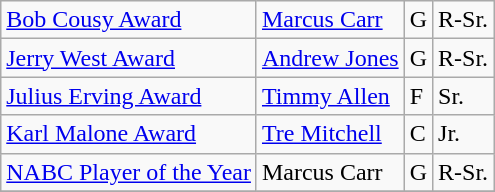<table class="wikitable">
<tr>
<td><a href='#'>Bob Cousy Award</a></td>
<td><a href='#'>Marcus Carr</a></td>
<td>G</td>
<td>R-Sr.</td>
</tr>
<tr>
<td><a href='#'>Jerry West Award</a></td>
<td><a href='#'>Andrew Jones</a></td>
<td>G</td>
<td>R-Sr.</td>
</tr>
<tr>
<td><a href='#'>Julius Erving Award</a></td>
<td><a href='#'>Timmy Allen</a></td>
<td>F</td>
<td>Sr.</td>
</tr>
<tr>
<td><a href='#'>Karl Malone Award</a></td>
<td><a href='#'>Tre Mitchell</a></td>
<td>C</td>
<td>Jr.</td>
</tr>
<tr>
<td><a href='#'>NABC Player of the Year</a></td>
<td>Marcus Carr</td>
<td>G</td>
<td>R-Sr.</td>
</tr>
<tr>
</tr>
</table>
